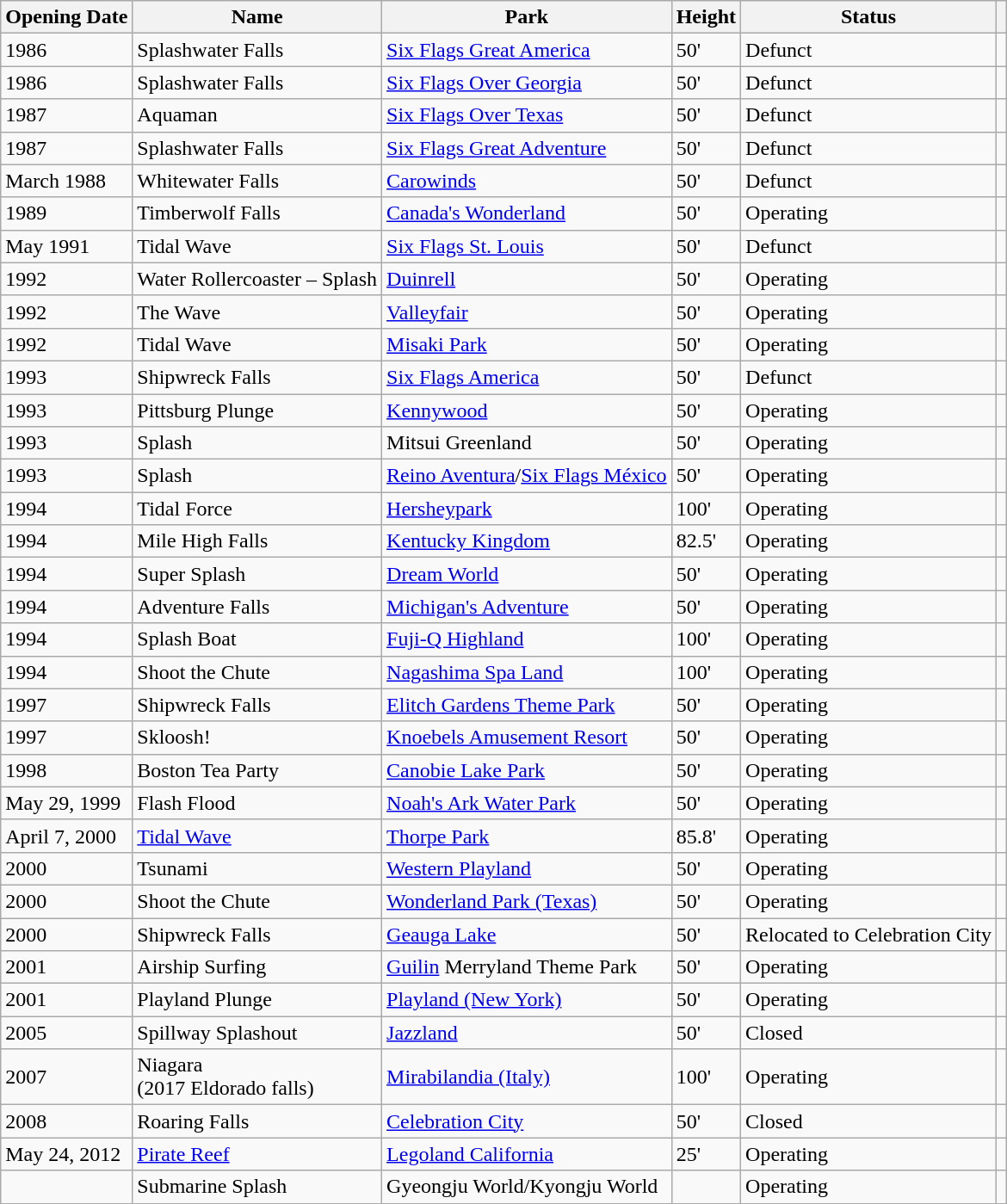<table class="wikitable sortable">
<tr>
<th>Opening Date</th>
<th>Name</th>
<th>Park</th>
<th>Height</th>
<th>Status</th>
<th class="unsortable"></th>
</tr>
<tr>
<td 1986>1986</td>
<td>Splashwater Falls</td>
<td><a href='#'>Six Flags Great America</a></td>
<td>50'</td>
<td>Defunct</td>
<td></td>
</tr>
<tr>
<td 1986>1986</td>
<td>Splashwater Falls</td>
<td><a href='#'>Six Flags Over Georgia</a></td>
<td>50'</td>
<td>Defunct</td>
<td></td>
</tr>
<tr>
<td 1987>1987</td>
<td>Aquaman</td>
<td><a href='#'>Six Flags Over Texas</a></td>
<td>50'</td>
<td>Defunct</td>
<td></td>
</tr>
<tr>
<td 1987>1987</td>
<td>Splashwater Falls</td>
<td><a href='#'>Six Flags Great Adventure</a></td>
<td>50'</td>
<td>Defunct</td>
<td></td>
</tr>
<tr>
<td 1988-03>March 1988</td>
<td>Whitewater Falls</td>
<td><a href='#'>Carowinds</a></td>
<td>50'</td>
<td>Defunct</td>
<td></td>
</tr>
<tr>
<td 1989>1989</td>
<td>Timberwolf Falls</td>
<td><a href='#'>Canada's Wonderland</a></td>
<td>50'</td>
<td>Operating</td>
<td></td>
</tr>
<tr>
<td 1991-05>May 1991</td>
<td>Tidal Wave</td>
<td><a href='#'>Six Flags St. Louis</a></td>
<td>50'</td>
<td>Defunct</td>
<td></td>
</tr>
<tr>
<td 1992>1992</td>
<td>Water Rollercoaster – Splash</td>
<td><a href='#'>Duinrell</a></td>
<td>50'</td>
<td>Operating</td>
<td></td>
</tr>
<tr>
<td 1992>1992</td>
<td>The Wave</td>
<td><a href='#'>Valleyfair</a></td>
<td>50'</td>
<td>Operating</td>
<td></td>
</tr>
<tr>
<td 1992>1992</td>
<td>Tidal Wave</td>
<td><a href='#'>Misaki Park</a></td>
<td>50'</td>
<td>Operating</td>
<td></td>
</tr>
<tr>
<td 1993>1993</td>
<td>Shipwreck Falls</td>
<td><a href='#'>Six Flags America</a></td>
<td>50'</td>
<td>Defunct</td>
<td></td>
</tr>
<tr>
<td 1993>1993</td>
<td>Pittsburg Plunge</td>
<td><a href='#'>Kennywood</a></td>
<td>50'</td>
<td>Operating</td>
<td></td>
</tr>
<tr>
<td 1993>1993</td>
<td>Splash</td>
<td>Mitsui Greenland</td>
<td>50'</td>
<td>Operating</td>
<td></td>
</tr>
<tr>
<td 1993>1993</td>
<td>Splash</td>
<td><a href='#'>Reino Aventura</a>/<a href='#'>Six Flags México</a></td>
<td>50'</td>
<td>Operating</td>
<td></td>
</tr>
<tr>
<td 1994>1994</td>
<td>Tidal Force</td>
<td><a href='#'>Hersheypark</a></td>
<td>100'</td>
<td>Operating</td>
<td></td>
</tr>
<tr>
<td 1994>1994</td>
<td>Mile High Falls</td>
<td><a href='#'>Kentucky Kingdom</a></td>
<td>82.5'</td>
<td>Operating</td>
<td></td>
</tr>
<tr>
<td 1994>1994</td>
<td>Super Splash</td>
<td><a href='#'>Dream World</a></td>
<td>50'</td>
<td>Operating</td>
<td></td>
</tr>
<tr>
<td 1994>1994</td>
<td>Adventure Falls</td>
<td><a href='#'>Michigan's Adventure</a></td>
<td>50'</td>
<td>Operating</td>
<td></td>
</tr>
<tr>
<td 1994>1994</td>
<td>Splash Boat</td>
<td><a href='#'>Fuji-Q Highland</a></td>
<td>100'</td>
<td>Operating</td>
<td></td>
</tr>
<tr>
<td 1994>1994</td>
<td>Shoot the Chute</td>
<td><a href='#'>Nagashima Spa Land</a></td>
<td>100'</td>
<td>Operating</td>
<td></td>
</tr>
<tr>
<td 1997>1997</td>
<td>Shipwreck Falls</td>
<td><a href='#'>Elitch Gardens Theme Park</a></td>
<td>50'</td>
<td>Operating</td>
<td></td>
</tr>
<tr>
<td 1997>1997</td>
<td>Skloosh!</td>
<td><a href='#'>Knoebels Amusement Resort</a></td>
<td>50'</td>
<td>Operating</td>
<td></td>
</tr>
<tr>
<td 1998>1998</td>
<td>Boston Tea Party</td>
<td><a href='#'>Canobie Lake Park</a></td>
<td>50'</td>
<td>Operating</td>
<td></td>
</tr>
<tr>
<td 1999-05-29>May 29, 1999</td>
<td>Flash Flood</td>
<td><a href='#'>Noah's Ark Water Park</a></td>
<td>50'</td>
<td>Operating</td>
<td></td>
</tr>
<tr>
<td 2000-04-07>April 7, 2000</td>
<td><a href='#'>Tidal Wave</a></td>
<td><a href='#'>Thorpe Park</a></td>
<td>85.8'</td>
<td>Operating</td>
<td></td>
</tr>
<tr>
<td>2000</td>
<td>Tsunami</td>
<td><a href='#'>Western Playland</a></td>
<td>50'</td>
<td>Operating</td>
<td></td>
</tr>
<tr>
<td 2000>2000</td>
<td>Shoot the Chute</td>
<td><a href='#'>Wonderland Park (Texas)</a></td>
<td>50'</td>
<td>Operating</td>
<td></td>
</tr>
<tr>
<td 2000>2000</td>
<td>Shipwreck Falls</td>
<td><a href='#'>Geauga Lake</a></td>
<td>50'</td>
<td>Relocated to Celebration City</td>
<td></td>
</tr>
<tr>
<td 2001>2001</td>
<td>Airship Surfing</td>
<td><a href='#'>Guilin</a> Merryland Theme Park</td>
<td>50'</td>
<td>Operating</td>
<td></td>
</tr>
<tr>
<td 2001>2001</td>
<td>Playland Plunge</td>
<td><a href='#'>Playland (New York)</a></td>
<td>50'</td>
<td>Operating</td>
<td></td>
</tr>
<tr>
<td 2005>2005</td>
<td>Spillway Splashout</td>
<td><a href='#'>Jazzland</a></td>
<td>50'</td>
<td>Closed</td>
<td></td>
</tr>
<tr>
<td 2007>2007</td>
<td>Niagara<br>(2017 Eldorado falls)</td>
<td><a href='#'>Mirabilandia (Italy)</a></td>
<td>100'</td>
<td>Operating</td>
<td></td>
</tr>
<tr>
<td 2008>2008</td>
<td>Roaring Falls</td>
<td><a href='#'>Celebration City</a></td>
<td>50'</td>
<td>Closed</td>
<td></td>
</tr>
<tr>
<td 2012-05-24>May 24, 2012</td>
<td><a href='#'>Pirate Reef</a></td>
<td><a href='#'>Legoland California</a></td>
<td>25'</td>
<td>Operating</td>
<td></td>
</tr>
<tr>
<td></td>
<td>Submarine Splash</td>
<td>Gyeongju World/Kyongju World</td>
<td></td>
<td>Operating</td>
<td></td>
</tr>
</table>
